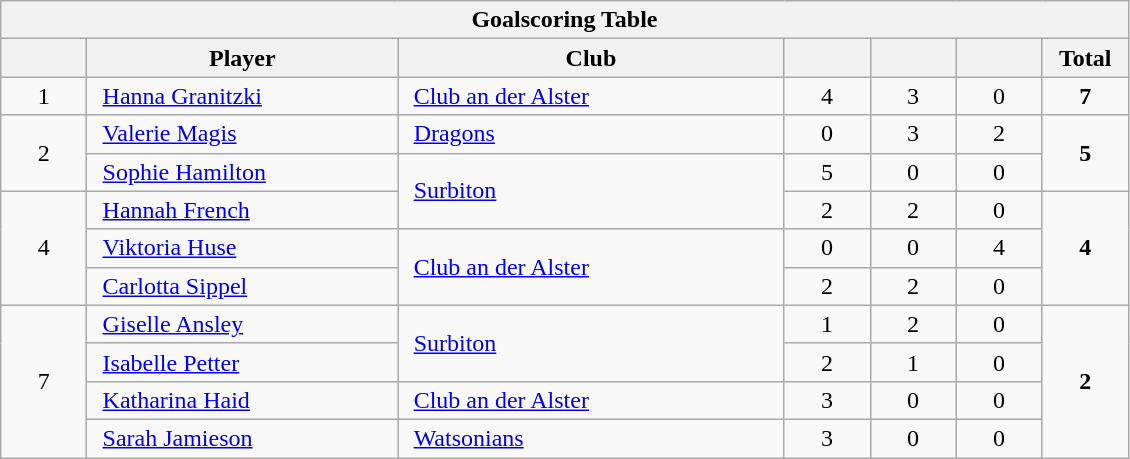<table class="wikitable" style="text-align: center;">
<tr>
<th colspan=9><strong>Goalscoring Table</strong></th>
</tr>
<tr>
<th style="width: 50px;"></th>
<th style="width: 200px;">Player</th>
<th style="width: 250px;">Club</th>
<th style="width: 50px;"></th>
<th style="width: 50px;"></th>
<th style="width: 50px;"></th>
<th style="width: 50px;">Total</th>
</tr>
<tr>
<td>1</td>
<td style="text-align: left; padding-left: 10px;"> <a href='#'>Hanna Granitzki</a></td>
<td style="text-align: left; padding-left: 10px;"><a href='#'>Club an der Alster</a></td>
<td>4</td>
<td>3</td>
<td>0</td>
<td><strong>7</strong></td>
</tr>
<tr>
<td rowspan=2>2</td>
<td style="text-align: left; padding-left: 10px;"> <a href='#'>Valerie Magis</a></td>
<td style="text-align: left; padding-left: 10px;"><a href='#'>Dragons</a></td>
<td>0</td>
<td>3</td>
<td>2</td>
<td rowspan=2><strong>5</strong></td>
</tr>
<tr>
<td style="text-align: left; padding-left: 10px;"> <a href='#'>Sophie Hamilton</a></td>
<td rowspan=2; style="text-align: left; padding-left: 10px;"><a href='#'>Surbiton</a></td>
<td>5</td>
<td>0</td>
<td>0</td>
</tr>
<tr>
<td rowspan=3>4</td>
<td style="text-align: left; padding-left: 10px;"> <a href='#'>Hannah French</a></td>
<td>2</td>
<td>2</td>
<td>0</td>
<td rowspan=3><strong>4</strong></td>
</tr>
<tr>
<td style="text-align: left; padding-left: 10px;"> <a href='#'>Viktoria Huse</a></td>
<td rowspan=2; style="text-align: left; padding-left: 10px;"><a href='#'>Club an der Alster</a></td>
<td>0</td>
<td>0</td>
<td>4</td>
</tr>
<tr>
<td style="text-align: left; padding-left: 10px;"> <a href='#'>Carlotta Sippel</a></td>
<td>2</td>
<td>2</td>
<td>0</td>
</tr>
<tr>
<td rowspan=4>7</td>
<td style="text-align: left; padding-left: 10px;"> <a href='#'>Giselle Ansley</a></td>
<td rowspan=2; style="text-align: left; padding-left: 10px;"><a href='#'>Surbiton</a></td>
<td>1</td>
<td>2</td>
<td>0</td>
<td rowspan=4><strong>2</strong></td>
</tr>
<tr>
<td style="text-align: left; padding-left: 10px;"> <a href='#'>Isabelle Petter</a></td>
<td>2</td>
<td>1</td>
<td>0</td>
</tr>
<tr>
<td style="text-align: left; padding-left: 10px;"> <a href='#'>Katharina Haid</a></td>
<td style="text-align: left; padding-left: 10px;"><a href='#'>Club an der Alster</a></td>
<td>3</td>
<td>0</td>
<td>0</td>
</tr>
<tr>
<td style="text-align: left; padding-left: 10px;"> <a href='#'>Sarah Jamieson</a></td>
<td style="text-align: left; padding-left: 10px;"><a href='#'>Watsonians</a></td>
<td>3</td>
<td>0</td>
<td>0</td>
</tr>
</table>
